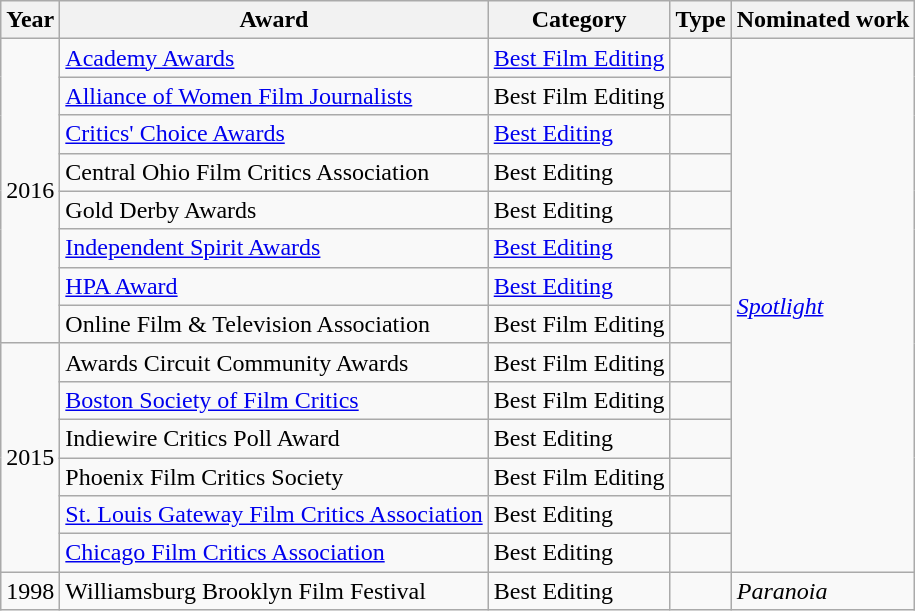<table class=wikitable>
<tr>
<th>Year</th>
<th>Award</th>
<th>Category</th>
<th>Type</th>
<th>Nominated work</th>
</tr>
<tr>
<td rowspan="8">2016</td>
<td><a href='#'>Academy Awards</a></td>
<td><a href='#'>Best Film Editing</a></td>
<td></td>
<td rowspan="14"><em><a href='#'>Spotlight</a></em></td>
</tr>
<tr>
<td><a href='#'>Alliance of Women Film Journalists</a></td>
<td>Best Film Editing</td>
<td></td>
</tr>
<tr>
<td><a href='#'>Critics' Choice Awards</a></td>
<td><a href='#'>Best Editing</a></td>
<td></td>
</tr>
<tr>
<td>Central Ohio Film Critics Association</td>
<td>Best Editing</td>
<td></td>
</tr>
<tr>
<td>Gold Derby Awards</td>
<td>Best Editing</td>
<td></td>
</tr>
<tr>
<td><a href='#'>Independent Spirit Awards</a></td>
<td><a href='#'>Best Editing</a></td>
<td></td>
</tr>
<tr>
<td><a href='#'>HPA Award</a></td>
<td><a href='#'>Best Editing</a></td>
<td></td>
</tr>
<tr>
<td>Online Film & Television Association</td>
<td>Best Film Editing</td>
<td></td>
</tr>
<tr>
<td rowspan="6">2015</td>
<td>Awards Circuit Community Awards</td>
<td>Best Film Editing</td>
<td></td>
</tr>
<tr>
<td><a href='#'>Boston Society of Film Critics</a></td>
<td>Best Film Editing</td>
<td></td>
</tr>
<tr>
<td>Indiewire Critics Poll Award</td>
<td>Best Editing</td>
<td></td>
</tr>
<tr>
<td>Phoenix Film Critics Society</td>
<td>Best Film Editing</td>
<td></td>
</tr>
<tr>
<td><a href='#'>St. Louis Gateway Film Critics Association</a></td>
<td>Best Editing</td>
<td></td>
</tr>
<tr>
<td><a href='#'>Chicago Film Critics Association</a></td>
<td>Best Editing</td>
<td></td>
</tr>
<tr>
<td>1998</td>
<td>Williamsburg Brooklyn Film Festival</td>
<td>Best Editing</td>
<td></td>
<td><em>Paranoia</em></td>
</tr>
</table>
